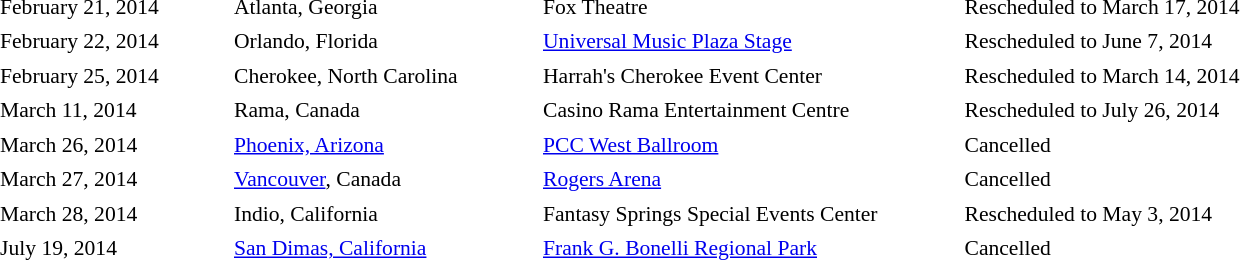<table cellpadding="2" style="border:0 solid darkgrey; font-size:90%">
<tr>
<th style="width:150px;"></th>
<th style="width:200px;"></th>
<th style="width:275px;"></th>
<th style="width:500px;"></th>
</tr>
<tr border="0">
</tr>
<tr>
<td>February 21, 2014</td>
<td>Atlanta, Georgia</td>
<td>Fox Theatre</td>
<td>Rescheduled to March 17, 2014</td>
</tr>
<tr>
<td>February 22, 2014</td>
<td>Orlando, Florida</td>
<td><a href='#'>Universal Music Plaza Stage</a></td>
<td>Rescheduled to June 7, 2014</td>
</tr>
<tr>
<td>February 25, 2014</td>
<td>Cherokee, North Carolina</td>
<td>Harrah's Cherokee Event Center</td>
<td>Rescheduled to March 14, 2014</td>
</tr>
<tr>
<td>March 11, 2014</td>
<td>Rama, Canada</td>
<td>Casino Rama Entertainment Centre</td>
<td>Rescheduled to July 26, 2014</td>
</tr>
<tr>
<td>March 26, 2014</td>
<td><a href='#'>Phoenix, Arizona</a></td>
<td><a href='#'>PCC West Ballroom</a></td>
<td>Cancelled</td>
</tr>
<tr>
<td>March 27, 2014</td>
<td><a href='#'>Vancouver</a>, Canada</td>
<td><a href='#'>Rogers Arena</a></td>
<td>Cancelled</td>
</tr>
<tr>
<td>March 28, 2014</td>
<td>Indio, California</td>
<td>Fantasy Springs Special Events Center</td>
<td>Rescheduled to May 3, 2014</td>
</tr>
<tr>
<td>July 19, 2014</td>
<td><a href='#'>San Dimas, California</a></td>
<td><a href='#'>Frank G. Bonelli Regional Park</a></td>
<td>Cancelled</td>
</tr>
<tr>
</tr>
</table>
